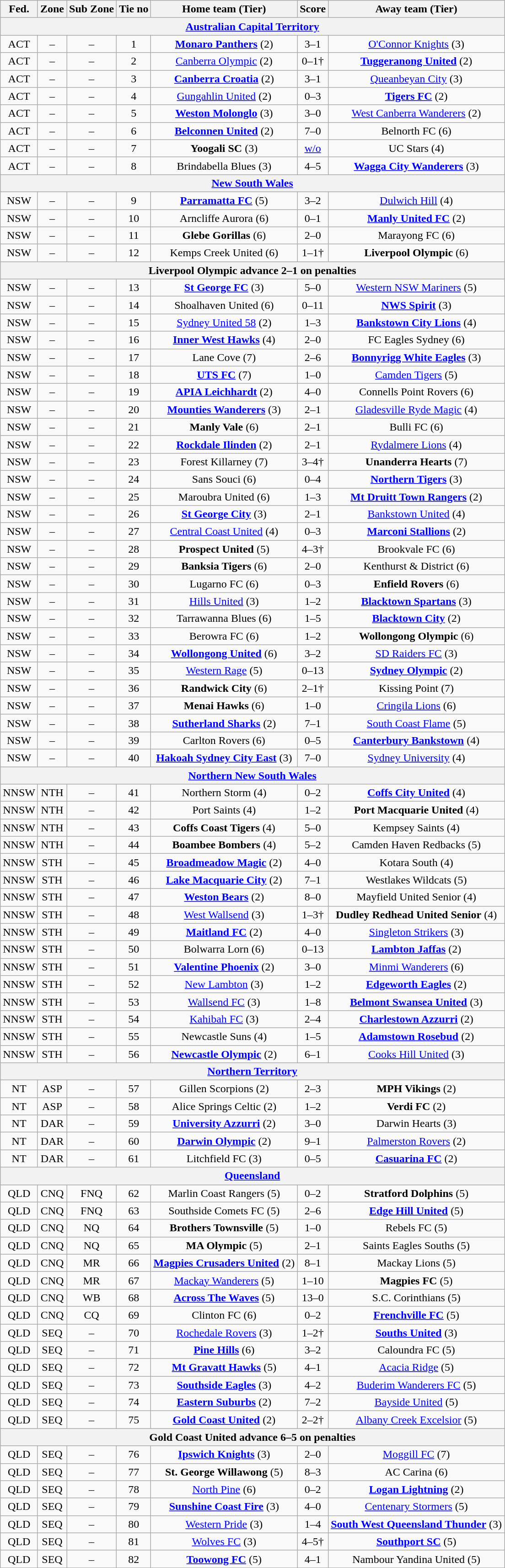<table class="wikitable" style="text-align:center">
<tr>
<th>Fed.</th>
<th>Zone</th>
<th>Sub Zone</th>
<th>Tie no</th>
<th>Home team (Tier)</th>
<th>Score</th>
<th>Away team (Tier)</th>
</tr>
<tr>
<th colspan=7><a href='#'>Australian Capital Territory</a></th>
</tr>
<tr>
<td>ACT</td>
<td>–</td>
<td>–</td>
<td>1</td>
<td><strong><a href='#'>Monaro Panthers</a></strong> (2)</td>
<td>3–1</td>
<td><a href='#'>O'Connor Knights</a> (3)</td>
</tr>
<tr>
<td>ACT</td>
<td>–</td>
<td>–</td>
<td>2</td>
<td><a href='#'>Canberra Olympic</a> (2)</td>
<td>0–1†</td>
<td><strong><a href='#'>Tuggeranong United</a></strong> (2)</td>
</tr>
<tr>
<td>ACT</td>
<td>–</td>
<td>–</td>
<td>3</td>
<td><strong><a href='#'>Canberra Croatia</a></strong> (2)</td>
<td>3–1</td>
<td><a href='#'>Queanbeyan City</a> (3)</td>
</tr>
<tr>
<td>ACT</td>
<td>–</td>
<td>–</td>
<td>4</td>
<td><a href='#'>Gungahlin United</a> (2)</td>
<td>0–3</td>
<td><strong><a href='#'>Tigers FC</a></strong> (2)</td>
</tr>
<tr>
<td>ACT</td>
<td>–</td>
<td>–</td>
<td>5</td>
<td><strong><a href='#'>Weston Molonglo</a></strong> (3)</td>
<td>3–0</td>
<td><a href='#'>West Canberra Wanderers</a> (2)</td>
</tr>
<tr>
<td>ACT</td>
<td>–</td>
<td>–</td>
<td>6</td>
<td><strong><a href='#'>Belconnen United</a></strong> (2)</td>
<td>7–0</td>
<td>Belnorth FC (6)</td>
</tr>
<tr>
<td>ACT</td>
<td>–</td>
<td>–</td>
<td>7</td>
<td><strong>Yoogali SC</strong> (3)</td>
<td><a href='#'>w/o</a></td>
<td>UC Stars (4)</td>
</tr>
<tr>
<td>ACT</td>
<td>–</td>
<td>–</td>
<td>8</td>
<td>Brindabella Blues (3)</td>
<td>4–5</td>
<td><strong><a href='#'>Wagga City Wanderers</a></strong> (3)</td>
</tr>
<tr>
<th colspan=7><a href='#'>New South Wales</a></th>
</tr>
<tr>
<td>NSW</td>
<td>–</td>
<td>–</td>
<td>9</td>
<td><strong><a href='#'>Parramatta FC</a></strong> (5)</td>
<td>3–2</td>
<td><a href='#'>Dulwich Hill</a> (4)</td>
</tr>
<tr>
<td>NSW</td>
<td>–</td>
<td>–</td>
<td>10</td>
<td>Arncliffe Aurora (6)</td>
<td>0–1</td>
<td><strong><a href='#'>Manly United FC</a></strong> (2)</td>
</tr>
<tr>
<td>NSW</td>
<td>–</td>
<td>–</td>
<td>11</td>
<td><strong>Glebe Gorillas</strong> (6)</td>
<td>2–0</td>
<td>Marayong FC (6)</td>
</tr>
<tr>
<td>NSW</td>
<td>–</td>
<td>–</td>
<td>12</td>
<td>Kemps Creek United (6)</td>
<td>1–1†</td>
<td><strong>Liverpool Olympic</strong> (6)</td>
</tr>
<tr>
<th colspan=7>Liverpool Olympic advance 2–1 on penalties</th>
</tr>
<tr>
<td>NSW</td>
<td>–</td>
<td>–</td>
<td>13</td>
<td><strong><a href='#'>St George FC</a></strong> (3)</td>
<td>5–0</td>
<td><a href='#'>Western NSW Mariners</a> (5)</td>
</tr>
<tr>
<td>NSW</td>
<td>–</td>
<td>–</td>
<td>14</td>
<td>Shoalhaven United (6)</td>
<td>0–11</td>
<td><strong><a href='#'>NWS Spirit</a></strong> (3)</td>
</tr>
<tr>
<td>NSW</td>
<td>–</td>
<td>–</td>
<td>15</td>
<td><a href='#'>Sydney United 58</a> (2)</td>
<td>1–3</td>
<td><strong><a href='#'>Bankstown City Lions</a></strong> (4)</td>
</tr>
<tr>
<td>NSW</td>
<td>–</td>
<td>–</td>
<td>16</td>
<td><strong><a href='#'>Inner West Hawks</a></strong> (4)</td>
<td>2–0</td>
<td>FC Eagles Sydney (6)</td>
</tr>
<tr>
<td>NSW</td>
<td>–</td>
<td>–</td>
<td>17</td>
<td>Lane Cove (7)</td>
<td>2–6</td>
<td><strong><a href='#'>Bonnyrigg White Eagles</a></strong> (3)</td>
</tr>
<tr>
<td>NSW</td>
<td>–</td>
<td>–</td>
<td>18</td>
<td><strong><a href='#'>UTS FC</a></strong> (7)</td>
<td>1–0</td>
<td><a href='#'>Camden Tigers</a> (5)</td>
</tr>
<tr>
<td>NSW</td>
<td>–</td>
<td>–</td>
<td>19</td>
<td><strong><a href='#'>APIA Leichhardt</a></strong> (2)</td>
<td>4–0</td>
<td>Connells Point Rovers (6)</td>
</tr>
<tr>
<td>NSW</td>
<td>–</td>
<td>–</td>
<td>20</td>
<td><strong><a href='#'>Mounties Wanderers</a></strong> (3)</td>
<td>2–1</td>
<td><a href='#'>Gladesville Ryde Magic</a> (4)</td>
</tr>
<tr>
<td>NSW</td>
<td>–</td>
<td>–</td>
<td>21</td>
<td><strong>Manly Vale</strong> (6)</td>
<td>2–1</td>
<td>Bulli FC (6)</td>
</tr>
<tr>
<td>NSW</td>
<td>–</td>
<td>–</td>
<td>22</td>
<td><strong><a href='#'>Rockdale Ilinden</a></strong> (2)</td>
<td>2–1</td>
<td><a href='#'>Rydalmere Lions</a> (4)</td>
</tr>
<tr>
<td>NSW</td>
<td>–</td>
<td>–</td>
<td>23</td>
<td>Forest Killarney (7)</td>
<td>3–4†</td>
<td><strong>Unanderra Hearts</strong> (7)</td>
</tr>
<tr>
<td>NSW</td>
<td>–</td>
<td>–</td>
<td>24</td>
<td>Sans Souci (6)</td>
<td>0–4</td>
<td><strong><a href='#'>Northern Tigers</a></strong> (3)</td>
</tr>
<tr>
<td>NSW</td>
<td>–</td>
<td>–</td>
<td>25</td>
<td>Maroubra United (6)</td>
<td>1–3</td>
<td><strong><a href='#'>Mt Druitt Town Rangers</a></strong> (2)</td>
</tr>
<tr>
<td>NSW</td>
<td>–</td>
<td>–</td>
<td>26</td>
<td><strong><a href='#'>St George City</a></strong> (3)</td>
<td>2–1</td>
<td><a href='#'>Bankstown United</a> (4)</td>
</tr>
<tr>
<td>NSW</td>
<td>–</td>
<td>–</td>
<td>27</td>
<td><a href='#'>Central Coast United</a> (4)</td>
<td>0–3</td>
<td><strong><a href='#'>Marconi Stallions</a></strong> (2)</td>
</tr>
<tr>
<td>NSW</td>
<td>–</td>
<td>–</td>
<td>28</td>
<td><strong>Prospect United</strong> (5)</td>
<td>4–3†</td>
<td>Brookvale FC (6)</td>
</tr>
<tr>
<td>NSW</td>
<td>–</td>
<td>–</td>
<td>29</td>
<td><strong>Banksia Tigers</strong> (6)</td>
<td>2–0</td>
<td>Kenthurst & District (6)</td>
</tr>
<tr>
<td>NSW</td>
<td>–</td>
<td>–</td>
<td>30</td>
<td>Lugarno FC (6)</td>
<td>0–3</td>
<td><strong>Enfield Rovers</strong> (6)</td>
</tr>
<tr>
<td>NSW</td>
<td>–</td>
<td>–</td>
<td>31</td>
<td><a href='#'>Hills United</a> (3)</td>
<td>1–2</td>
<td><strong><a href='#'>Blacktown Spartans</a></strong> (3)</td>
</tr>
<tr>
<td>NSW</td>
<td>–</td>
<td>–</td>
<td>32</td>
<td>Tarrawanna Blues (6)</td>
<td>1–5</td>
<td><strong><a href='#'>Blacktown City</a></strong> (2)</td>
</tr>
<tr>
<td>NSW</td>
<td>–</td>
<td>–</td>
<td>33</td>
<td>Berowra FC (6)</td>
<td>1–2</td>
<td><strong>Wollongong Olympic</strong> (6)</td>
</tr>
<tr>
<td>NSW</td>
<td>–</td>
<td>–</td>
<td>34</td>
<td><strong><a href='#'>Wollongong United</a></strong> (6)</td>
<td>3–2</td>
<td><a href='#'>SD Raiders FC</a> (3)</td>
</tr>
<tr>
<td>NSW</td>
<td>–</td>
<td>–</td>
<td>35</td>
<td><a href='#'>Western Rage</a> (5)</td>
<td>0–13</td>
<td><strong><a href='#'>Sydney Olympic</a></strong> (2)</td>
</tr>
<tr>
<td>NSW</td>
<td>–</td>
<td>–</td>
<td>36</td>
<td><strong>Randwick City</strong> (6)</td>
<td>2–1†</td>
<td>Kissing Point (7)</td>
</tr>
<tr>
<td>NSW</td>
<td>–</td>
<td>–</td>
<td>37</td>
<td><strong>Menai Hawks</strong> (6)</td>
<td>1–0</td>
<td><a href='#'>Cringila Lions</a> (6)</td>
</tr>
<tr>
<td>NSW</td>
<td>–</td>
<td>–</td>
<td>38</td>
<td><strong><a href='#'>Sutherland Sharks</a></strong> (2)</td>
<td>7–1</td>
<td><a href='#'>South Coast Flame</a> (5)</td>
</tr>
<tr>
<td>NSW</td>
<td>–</td>
<td>–</td>
<td>39</td>
<td>Carlton Rovers (6)</td>
<td>0–5</td>
<td><strong><a href='#'>Canterbury Bankstown</a></strong> (4)</td>
</tr>
<tr>
<td>NSW</td>
<td>–</td>
<td>–</td>
<td>40</td>
<td><strong><a href='#'>Hakoah Sydney City East</a></strong> (3)</td>
<td>7–0</td>
<td><a href='#'>Sydney University</a> (4)</td>
</tr>
<tr>
<th colspan=7><a href='#'>Northern New South Wales</a></th>
</tr>
<tr>
<td>NNSW</td>
<td>NTH</td>
<td>–</td>
<td>41</td>
<td>Northern Storm (4)</td>
<td>0–2</td>
<td><strong><a href='#'>Coffs City United</a></strong> (4)</td>
</tr>
<tr>
<td>NNSW</td>
<td>NTH</td>
<td>–</td>
<td>42</td>
<td>Port Saints (4)</td>
<td>1–2</td>
<td><strong>Port Macquarie United</strong> (4)</td>
</tr>
<tr>
<td>NNSW</td>
<td>NTH</td>
<td>–</td>
<td>43</td>
<td><strong>Coffs Coast Tigers</strong> (4)</td>
<td>5–0</td>
<td>Kempsey Saints (4)</td>
</tr>
<tr>
<td>NNSW</td>
<td>NTH</td>
<td>–</td>
<td>44</td>
<td><strong>Boambee Bombers</strong> (4)</td>
<td>5–2</td>
<td>Camden Haven Redbacks (5)</td>
</tr>
<tr>
<td>NNSW</td>
<td>STH</td>
<td>–</td>
<td>45</td>
<td><strong><a href='#'>Broadmeadow Magic</a></strong> (2)</td>
<td>4–0</td>
<td>Kotara South (4)</td>
</tr>
<tr>
<td>NNSW</td>
<td>STH</td>
<td>–</td>
<td>46</td>
<td><strong><a href='#'>Lake Macquarie City</a></strong> (2)</td>
<td>7–1</td>
<td>Westlakes Wildcats (5)</td>
</tr>
<tr>
<td>NNSW</td>
<td>STH</td>
<td>–</td>
<td>47</td>
<td><strong><a href='#'>Weston Bears</a></strong> (2)</td>
<td>8–0</td>
<td>Mayfield United Senior (4)</td>
</tr>
<tr>
<td>NNSW</td>
<td>STH</td>
<td>–</td>
<td>48</td>
<td><a href='#'>West Wallsend</a> (3)</td>
<td>1–3†</td>
<td><strong>Dudley Redhead United Senior</strong> (4)</td>
</tr>
<tr>
<td>NNSW</td>
<td>STH</td>
<td>–</td>
<td>49</td>
<td><strong><a href='#'>Maitland FC</a></strong> (2)</td>
<td>4–0</td>
<td><a href='#'>Singleton Strikers</a> (3)</td>
</tr>
<tr>
<td>NNSW</td>
<td>STH</td>
<td>–</td>
<td>50</td>
<td>Bolwarra Lorn (6)</td>
<td>0–13</td>
<td><strong><a href='#'>Lambton Jaffas</a></strong> (2)</td>
</tr>
<tr>
<td>NNSW</td>
<td>STH</td>
<td>–</td>
<td>51</td>
<td><strong><a href='#'>Valentine Phoenix</a></strong> (2)</td>
<td>3–0</td>
<td><a href='#'>Minmi Wanderers</a> (6)</td>
</tr>
<tr>
<td>NNSW</td>
<td>STH</td>
<td>–</td>
<td>52</td>
<td><a href='#'>New Lambton</a> (3)</td>
<td>1–2</td>
<td><strong><a href='#'>Edgeworth Eagles</a></strong> (2)</td>
</tr>
<tr>
<td>NNSW</td>
<td>STH</td>
<td>–</td>
<td>53</td>
<td><a href='#'>Wallsend FC</a> (3)</td>
<td>1–8</td>
<td><strong><a href='#'>Belmont Swansea United</a></strong> (3)</td>
</tr>
<tr>
<td>NNSW</td>
<td>STH</td>
<td>–</td>
<td>54</td>
<td><a href='#'>Kahibah FC</a> (3)</td>
<td>2–4</td>
<td><strong><a href='#'>Charlestown Azzurri</a></strong> (2)</td>
</tr>
<tr>
<td>NNSW</td>
<td>STH</td>
<td>–</td>
<td>55</td>
<td>Newcastle Suns (4)</td>
<td>1–5</td>
<td><strong><a href='#'>Adamstown Rosebud</a></strong> (2)</td>
</tr>
<tr>
<td>NNSW</td>
<td>STH</td>
<td>–</td>
<td>56</td>
<td><strong><a href='#'>Newcastle Olympic</a></strong> (2)</td>
<td>6–1</td>
<td><a href='#'>Cooks Hill United</a> (3)</td>
</tr>
<tr>
<th colspan=7><a href='#'>Northern Territory</a></th>
</tr>
<tr>
<td>NT</td>
<td>ASP</td>
<td>–</td>
<td>57</td>
<td>Gillen Scorpions (2)</td>
<td>2–3</td>
<td><strong>MPH Vikings</strong> (2)</td>
</tr>
<tr>
<td>NT</td>
<td>ASP</td>
<td>–</td>
<td>58</td>
<td>Alice Springs Celtic (2)</td>
<td>1–2</td>
<td><strong>Verdi FC</strong>  (2)</td>
</tr>
<tr>
<td>NT</td>
<td>DAR</td>
<td>–</td>
<td>59</td>
<td><strong><a href='#'>University Azzurri</a></strong> (2)</td>
<td>3–0</td>
<td>Darwin Hearts (3)</td>
</tr>
<tr>
<td>NT</td>
<td>DAR</td>
<td>–</td>
<td>60</td>
<td><strong><a href='#'>Darwin Olympic</a></strong> (2)</td>
<td>9–1</td>
<td><a href='#'>Palmerston Rovers</a> (2)</td>
</tr>
<tr>
<td>NT</td>
<td>DAR</td>
<td>–</td>
<td>61</td>
<td>Litchfield FC (3)</td>
<td>0–5</td>
<td><strong><a href='#'>Casuarina FC</a></strong> (2)</td>
</tr>
<tr>
<th colspan=7><a href='#'>Queensland</a></th>
</tr>
<tr>
<td>QLD</td>
<td>CNQ</td>
<td>FNQ</td>
<td>62</td>
<td>Marlin Coast Rangers (5)</td>
<td>0–2</td>
<td><strong>Stratford Dolphins</strong> (5)</td>
</tr>
<tr>
<td>QLD</td>
<td>CNQ</td>
<td>FNQ</td>
<td>63</td>
<td>Southside Comets FC (5)</td>
<td>2–6</td>
<td><strong><a href='#'>Edge Hill United</a></strong> (5)</td>
</tr>
<tr>
<td>QLD</td>
<td>CNQ</td>
<td>NQ</td>
<td>64</td>
<td><strong>Brothers Townsville</strong> (5)</td>
<td>1–0</td>
<td>Rebels FC (5)</td>
</tr>
<tr>
<td>QLD</td>
<td>CNQ</td>
<td>NQ</td>
<td>65</td>
<td><strong>MA Olympic</strong> (5)</td>
<td>2–1</td>
<td>Saints Eagles Souths (5)</td>
</tr>
<tr>
<td>QLD</td>
<td>CNQ</td>
<td>MR</td>
<td>66</td>
<td><strong><a href='#'>Magpies Crusaders United</a></strong> (2)</td>
<td>8–1</td>
<td>Mackay Lions (5)</td>
</tr>
<tr>
<td>QLD</td>
<td>CNQ</td>
<td>MR</td>
<td>67</td>
<td><a href='#'>Mackay Wanderers</a> (5)</td>
<td>1–10</td>
<td><strong>Magpies FC</strong> (5)</td>
</tr>
<tr>
<td>QLD</td>
<td>CNQ</td>
<td>WB</td>
<td>68</td>
<td><strong><a href='#'>Across The Waves</a></strong> (5)</td>
<td>13–0</td>
<td>S.C. Corinthians (5)</td>
</tr>
<tr>
<td>QLD</td>
<td>CNQ</td>
<td>CQ</td>
<td>69</td>
<td>Clinton FC (6)</td>
<td>0–2</td>
<td><strong><a href='#'>Frenchville FC</a></strong> (5)</td>
</tr>
<tr>
<td>QLD</td>
<td>SEQ</td>
<td>–</td>
<td>70</td>
<td><a href='#'>Rochedale Rovers</a> (3)</td>
<td>1–2†</td>
<td><strong><a href='#'>Souths United</a></strong> (3)</td>
</tr>
<tr>
<td>QLD</td>
<td>SEQ</td>
<td>–</td>
<td>71</td>
<td><strong><a href='#'>Pine Hills</a></strong> (6)</td>
<td>3–2</td>
<td>Caloundra FC (5)</td>
</tr>
<tr>
<td>QLD</td>
<td>SEQ</td>
<td>–</td>
<td>72</td>
<td><strong><a href='#'>Mt Gravatt Hawks</a></strong> (5)</td>
<td>4–1</td>
<td><a href='#'>Acacia Ridge</a> (5)</td>
</tr>
<tr>
<td>QLD</td>
<td>SEQ</td>
<td>–</td>
<td>73</td>
<td><strong><a href='#'>Southside Eagles</a></strong> (3)</td>
<td>4–2</td>
<td><a href='#'>Buderim Wanderers FC</a> (5)</td>
</tr>
<tr>
<td>QLD</td>
<td>SEQ</td>
<td>–</td>
<td>74</td>
<td><strong><a href='#'>Eastern Suburbs</a></strong> (2)</td>
<td>7–2</td>
<td><a href='#'>Bayside United</a> (5)</td>
</tr>
<tr>
<td>QLD</td>
<td>SEQ</td>
<td>–</td>
<td>75</td>
<td><strong><a href='#'>Gold Coast United</a></strong> (2)</td>
<td>2–2†</td>
<td><a href='#'>Albany Creek Excelsior</a> (5)</td>
</tr>
<tr>
<th colspan=7>Gold Coast United advance 6–5 on penalties</th>
</tr>
<tr>
<td>QLD</td>
<td>SEQ</td>
<td>–</td>
<td>76</td>
<td><strong><a href='#'>Ipswich Knights</a></strong> (3)</td>
<td>2–0</td>
<td><a href='#'>Moggill FC</a> (7)</td>
</tr>
<tr>
<td>QLD</td>
<td>SEQ</td>
<td>–</td>
<td>77</td>
<td><strong>St. George Willawong</strong> (5)</td>
<td>8–3</td>
<td>AC Carina (6)</td>
</tr>
<tr>
<td>QLD</td>
<td>SEQ</td>
<td>–</td>
<td>78</td>
<td><a href='#'>North Pine</a> (6)</td>
<td>0–2</td>
<td><strong><a href='#'>Logan Lightning</a></strong> (2)</td>
</tr>
<tr>
<td>QLD</td>
<td>SEQ</td>
<td>–</td>
<td>79</td>
<td><strong><a href='#'>Sunshine Coast Fire</a></strong> (3)</td>
<td>4–0</td>
<td><a href='#'>Centenary Stormers</a> (5)</td>
</tr>
<tr>
<td>QLD</td>
<td>SEQ</td>
<td>–</td>
<td>80</td>
<td><a href='#'>Western Pride</a> (3)</td>
<td>1–4</td>
<td><strong><a href='#'>South West Queensland Thunder</a></strong> (3)</td>
</tr>
<tr>
<td>QLD</td>
<td>SEQ</td>
<td>–</td>
<td>81</td>
<td><a href='#'>Wolves FC</a> (3)</td>
<td>4–5†</td>
<td><strong><a href='#'>Southport SC</a></strong> (5)</td>
</tr>
<tr>
<td>QLD</td>
<td>SEQ</td>
<td>–</td>
<td>82</td>
<td><strong><a href='#'>Toowong FC</a></strong> (5)</td>
<td>4–1</td>
<td>Nambour Yandina United (5)</td>
</tr>
</table>
